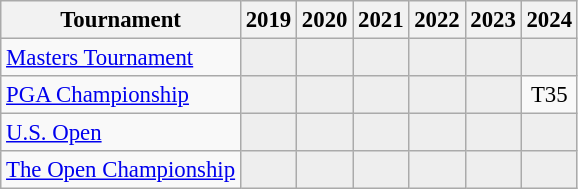<table class="wikitable" style="font-size:95%;text-align:center;">
<tr>
<th>Tournament</th>
<th>2019</th>
<th>2020</th>
<th>2021</th>
<th>2022</th>
<th>2023</th>
<th>2024</th>
</tr>
<tr>
<td align=left><a href='#'>Masters Tournament</a></td>
<td style="background:#eeeeee;"></td>
<td style="background:#eeeeee;"></td>
<td style="background:#eeeeee;"></td>
<td style="background:#eeeeee;"></td>
<td style="background:#eeeeee;"></td>
<td style="background:#eeeeee;"></td>
</tr>
<tr>
<td align=left><a href='#'>PGA Championship</a></td>
<td style="background:#eeeeee;"></td>
<td style="background:#eeeeee;"></td>
<td style="background:#eeeeee;"></td>
<td style="background:#eeeeee;"></td>
<td style="background:#eeeeee;"></td>
<td>T35</td>
</tr>
<tr>
<td align=left><a href='#'>U.S. Open</a></td>
<td style="background:#eeeeee;"></td>
<td style="background:#eeeeee;"></td>
<td style="background:#eeeeee;"></td>
<td style="background:#eeeeee;"></td>
<td style="background:#eeeeee;"></td>
<td style="background:#eeeeee;"></td>
</tr>
<tr>
<td align=left><a href='#'>The Open Championship</a></td>
<td style="background:#eeeeee;"></td>
<td style="background:#eeeeee;"></td>
<td style="background:#eeeeee;"></td>
<td style="background:#eeeeee;"></td>
<td style="background:#eeeeee;"></td>
<td style="background:#eeeeee;"></td>
</tr>
</table>
